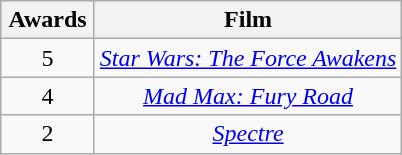<table class="wikitable" style="text-align:center;">
<tr>
<th scope="col" width="55">Awards</th>
<th scope="col">Film</th>
</tr>
<tr>
<td rowspan=1>5</td>
<td><em><a href='#'>Star Wars: The Force Awakens</a></em></td>
</tr>
<tr>
<td rowspan=1>4</td>
<td><em><a href='#'>Mad Max: Fury Road</a></em></td>
</tr>
<tr>
<td rowspan=1>2</td>
<td><em><a href='#'>Spectre</a></em></td>
</tr>
</table>
